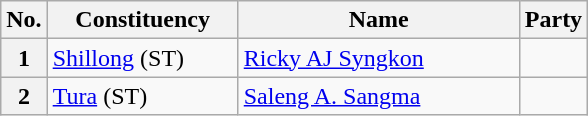<table class="sortable wikitable">
<tr>
<th>No.</th>
<th style="width:120px">Constituency</th>
<th style="width:180px">Name</th>
<th colspan=2>Party</th>
</tr>
<tr>
<th>1</th>
<td><a href='#'>Shillong</a> (ST)</td>
<td><a href='#'>Ricky AJ Syngkon</a></td>
<td></td>
</tr>
<tr>
<th>2</th>
<td><a href='#'>Tura</a> (ST)</td>
<td><a href='#'>Saleng A. Sangma</a></td>
<td></td>
</tr>
</table>
